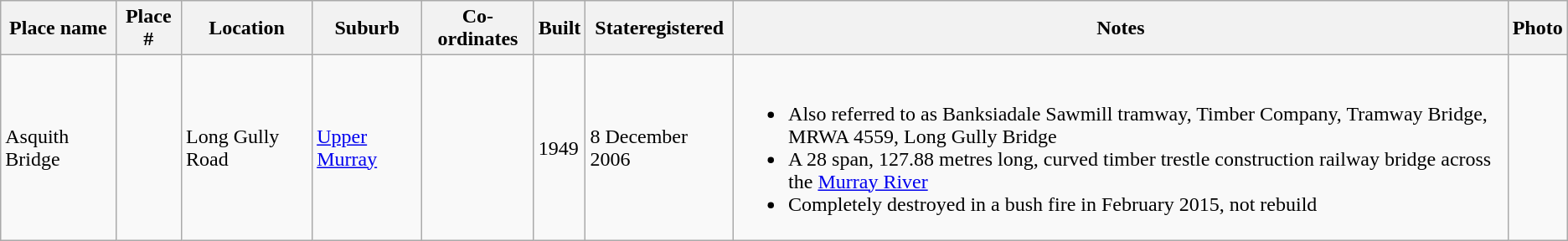<table class="wikitable sortable">
<tr>
<th>Place name</th>
<th>Place #</th>
<th>Location</th>
<th>Suburb</th>
<th>Co-ordinates</th>
<th>Built</th>
<th>Stateregistered</th>
<th>Notes</th>
<th>Photo</th>
</tr>
<tr>
<td>Asquith Bridge</td>
<td></td>
<td>Long Gully Road</td>
<td><a href='#'>Upper Murray</a></td>
<td></td>
<td>1949</td>
<td>8 December 2006</td>
<td><br><ul><li>Also referred to as Banksiadale Sawmill tramway, Timber Company, Tramway Bridge, MRWA 4559, Long Gully Bridge</li><li>A 28 span, 127.88 metres long, curved timber trestle construction railway bridge across the <a href='#'>Murray River</a></li><li>Completely destroyed in a bush fire in February 2015, not rebuild</li></ul></td>
<td></td>
</tr>
</table>
